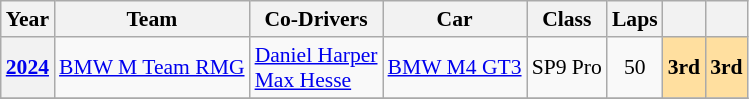<table class="wikitable" style="text-align:center; font-size:90%">
<tr>
<th>Year</th>
<th>Team</th>
<th>Co-Drivers</th>
<th>Car</th>
<th>Class</th>
<th>Laps</th>
<th></th>
<th></th>
</tr>
<tr>
<th><a href='#'>2024</a></th>
<td align="left"> <a href='#'>BMW M Team RMG</a></td>
<td align="left"> <a href='#'>Daniel Harper</a><br> <a href='#'>Max Hesse</a></td>
<td align="left"><a href='#'>BMW M4 GT3</a></td>
<td>SP9 Pro</td>
<td>50</td>
<th style="background:#FFDF9F;">3rd</th>
<th style="background:#FFDF9F;">3rd</th>
</tr>
<tr>
</tr>
</table>
